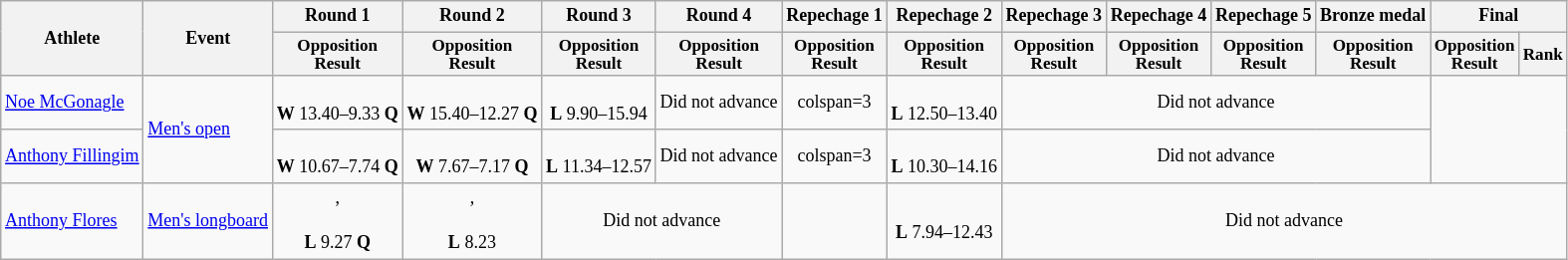<table class=wikitable style=font-size:75%;text-align:center>
<tr>
<th rowspan=2>Athlete</th>
<th rowspan=2>Event</th>
<th>Round 1</th>
<th>Round 2</th>
<th>Round 3</th>
<th>Round 4</th>
<th>Repechage 1</th>
<th>Repechage 2</th>
<th>Repechage 3</th>
<th>Repechage 4</th>
<th>Repechage 5</th>
<th>Bronze medal</th>
<th colspan=2>Final</th>
</tr>
<tr style=font-size:95%>
<th>Opposition<br>Result</th>
<th>Opposition<br>Result</th>
<th>Opposition<br>Result</th>
<th>Opposition<br>Result</th>
<th>Opposition<br>Result</th>
<th>Opposition<br>Result</th>
<th>Opposition<br>Result</th>
<th>Opposition<br>Result</th>
<th>Opposition<br>Result</th>
<th>Opposition<br>Result</th>
<th>Opposition<br>Result</th>
<th>Rank</th>
</tr>
<tr>
<td align=left><a href='#'>Noe McGonagle</a></td>
<td align=left rowspan=2><a href='#'>Men's open</a></td>
<td><br><strong>W</strong> 13.40–9.33 <strong>Q</strong></td>
<td><br><strong>W</strong> 15.40–12.27 <strong>Q</strong></td>
<td><br><strong>L</strong> 9.90–15.94</td>
<td>Did not advance</td>
<td>colspan=3 </td>
<td><br><strong>L</strong> 12.50–13.40</td>
<td colspan=4>Did not advance</td>
</tr>
<tr>
<td align=left><a href='#'>Anthony Fillingim</a></td>
<td><br><strong>W</strong> 10.67–7.74 <strong>Q</strong></td>
<td><br><strong>W</strong> 7.67–7.17 <strong>Q</strong></td>
<td><br><strong>L</strong> 11.34–12.57</td>
<td>Did not advance</td>
<td>colspan=3 </td>
<td><br><strong>L</strong> 10.30–14.16</td>
<td colspan=4>Did not advance</td>
</tr>
<tr>
<td align=left><a href='#'>Anthony Flores</a></td>
<td align=left><a href='#'>Men's longboard</a></td>
<td>,<br><br><strong>L</strong> 9.27 <strong>Q</strong></td>
<td>,<br><br><strong>L</strong> 8.23</td>
<td colspan=2>Did not advance</td>
<td></td>
<td><br><strong>L</strong> 7.94–12.43</td>
<td colspan=6>Did not advance</td>
</tr>
</table>
